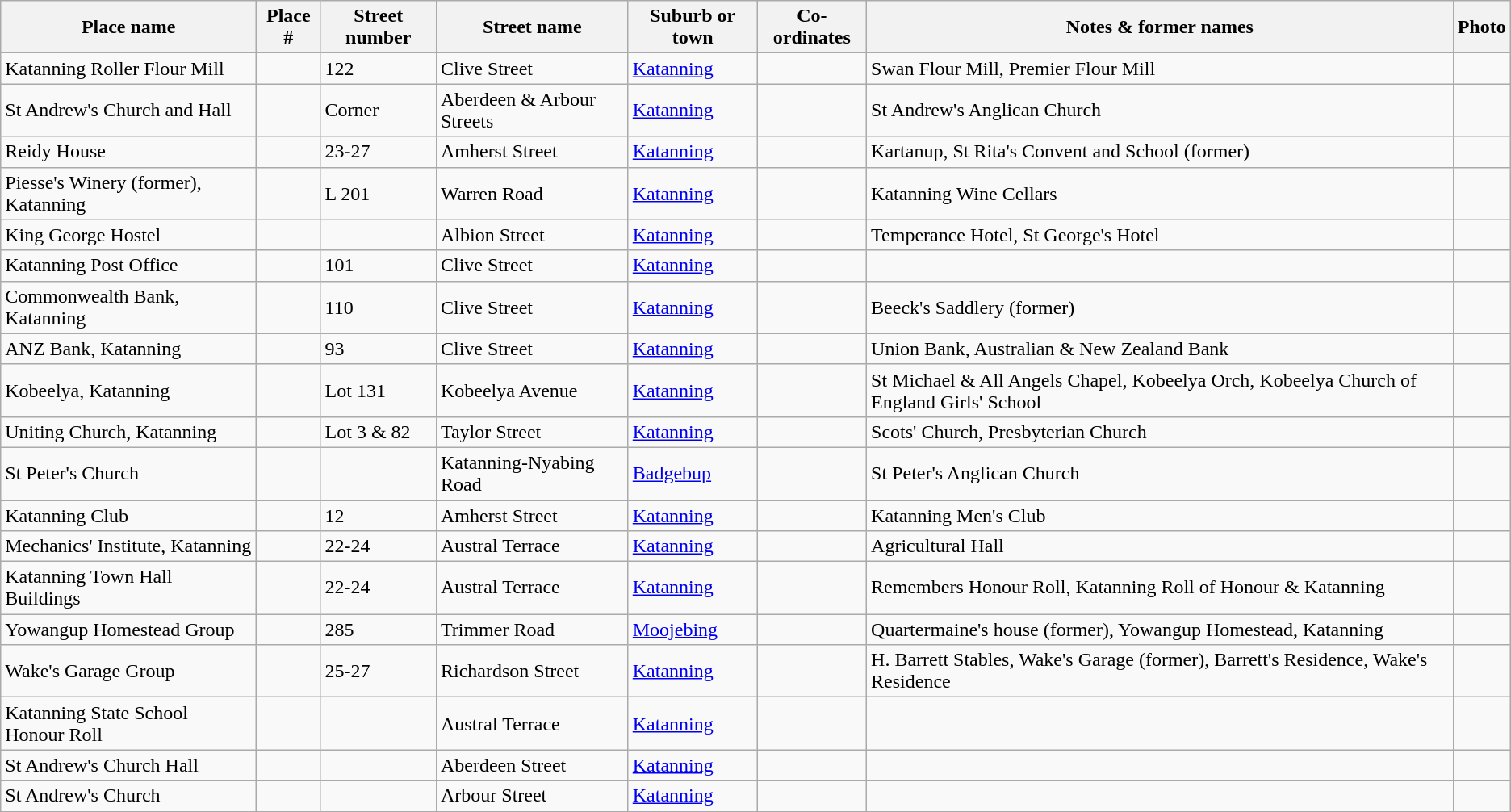<table class="wikitable sortable">
<tr>
<th>Place name</th>
<th>Place #</th>
<th>Street number</th>
<th>Street name</th>
<th>Suburb or town</th>
<th>Co-ordinates</th>
<th class="unsortable">Notes & former names</th>
<th class="unsortable">Photo</th>
</tr>
<tr>
<td>Katanning Roller Flour Mill</td>
<td></td>
<td>122</td>
<td>Clive Street</td>
<td><a href='#'>Katanning</a></td>
<td></td>
<td>Swan Flour Mill, Premier Flour Mill</td>
<td></td>
</tr>
<tr>
<td>St Andrew's Church and Hall</td>
<td></td>
<td>Corner</td>
<td>Aberdeen & Arbour Streets</td>
<td><a href='#'>Katanning</a></td>
<td></td>
<td>St Andrew's Anglican Church</td>
<td></td>
</tr>
<tr>
<td>Reidy House</td>
<td></td>
<td>23-27</td>
<td>Amherst Street</td>
<td><a href='#'>Katanning</a></td>
<td></td>
<td>Kartanup, St Rita's Convent and School (former)</td>
<td></td>
</tr>
<tr>
<td>Piesse's Winery (former), Katanning</td>
<td></td>
<td>L 201</td>
<td>Warren Road</td>
<td><a href='#'>Katanning</a></td>
<td></td>
<td>Katanning Wine Cellars</td>
<td></td>
</tr>
<tr>
<td>King George Hostel</td>
<td></td>
<td></td>
<td>Albion Street</td>
<td><a href='#'>Katanning</a></td>
<td></td>
<td>Temperance Hotel, St George's Hotel</td>
<td></td>
</tr>
<tr>
<td>Katanning Post Office</td>
<td></td>
<td>101</td>
<td>Clive Street</td>
<td><a href='#'>Katanning</a></td>
<td></td>
<td></td>
<td></td>
</tr>
<tr>
<td>Commonwealth Bank, Katanning</td>
<td></td>
<td>110</td>
<td>Clive Street</td>
<td><a href='#'>Katanning</a></td>
<td></td>
<td>Beeck's Saddlery (former)</td>
<td></td>
</tr>
<tr>
<td>ANZ Bank, Katanning</td>
<td></td>
<td>93</td>
<td>Clive Street</td>
<td><a href='#'>Katanning</a></td>
<td></td>
<td>Union Bank, Australian & New Zealand Bank</td>
<td></td>
</tr>
<tr>
<td>Kobeelya, Katanning</td>
<td></td>
<td>Lot 131</td>
<td>Kobeelya Avenue</td>
<td><a href='#'>Katanning</a></td>
<td></td>
<td>St Michael & All Angels Chapel, Kobeelya Orch, Kobeelya Church of England Girls' School</td>
<td></td>
</tr>
<tr>
<td>Uniting Church, Katanning</td>
<td></td>
<td>Lot 3 & 82</td>
<td>Taylor Street</td>
<td><a href='#'>Katanning</a></td>
<td></td>
<td>Scots' Church, Presbyterian Church</td>
<td></td>
</tr>
<tr>
<td>St Peter's Church</td>
<td></td>
<td></td>
<td>Katanning-Nyabing Road</td>
<td><a href='#'>Badgebup</a></td>
<td></td>
<td>St Peter's Anglican Church</td>
<td></td>
</tr>
<tr>
<td>Katanning Club</td>
<td></td>
<td>12</td>
<td>Amherst Street</td>
<td><a href='#'>Katanning</a></td>
<td></td>
<td>Katanning Men's Club</td>
<td></td>
</tr>
<tr>
<td>Mechanics' Institute, Katanning</td>
<td></td>
<td>22-24</td>
<td>Austral Terrace</td>
<td><a href='#'>Katanning</a></td>
<td></td>
<td>Agricultural Hall</td>
<td></td>
</tr>
<tr>
<td>Katanning Town Hall Buildings</td>
<td></td>
<td>22-24</td>
<td>Austral Terrace</td>
<td><a href='#'>Katanning</a></td>
<td></td>
<td>Remembers Honour Roll, Katanning Roll of Honour & Katanning</td>
<td></td>
</tr>
<tr>
<td>Yowangup Homestead Group</td>
<td></td>
<td>285</td>
<td>Trimmer Road</td>
<td><a href='#'>Moojebing</a></td>
<td></td>
<td>Quartermaine's house (former), Yowangup Homestead, Katanning</td>
<td></td>
</tr>
<tr>
<td>Wake's Garage Group</td>
<td></td>
<td>25-27</td>
<td>Richardson Street</td>
<td><a href='#'>Katanning</a></td>
<td></td>
<td>H. Barrett Stables, Wake's Garage (former), Barrett's Residence, Wake's Residence</td>
<td></td>
</tr>
<tr>
<td>Katanning State School Honour Roll</td>
<td></td>
<td></td>
<td>Austral Terrace</td>
<td><a href='#'>Katanning</a></td>
<td></td>
<td></td>
<td></td>
</tr>
<tr>
<td>St Andrew's Church Hall</td>
<td></td>
<td></td>
<td>Aberdeen Street</td>
<td><a href='#'>Katanning</a></td>
<td></td>
<td></td>
<td></td>
</tr>
<tr>
<td>St Andrew's Church</td>
<td></td>
<td></td>
<td>Arbour Street</td>
<td><a href='#'>Katanning</a></td>
<td></td>
<td></td>
<td></td>
</tr>
</table>
